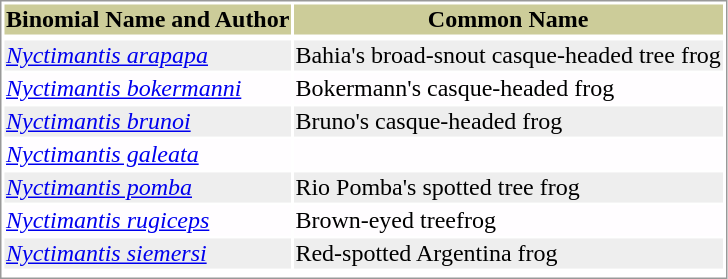<table style="text-align:left; border:1px solid #999999; ">
<tr style="background:#CCCC99; text-align: center; ">
<th>Binomial Name and Author</th>
<th>Common Name</th>
</tr>
<tr>
</tr>
<tr style="background:#EEEEEE;">
<td><em><a href='#'>Nyctimantis arapapa</a></em> </td>
<td>Bahia's broad-snout casque-headed tree frog</td>
</tr>
<tr style="background:#FFFDFF;">
<td><em><a href='#'>Nyctimantis bokermanni</a></em> </td>
<td>Bokermann's casque-headed frog</td>
</tr>
<tr style="background:#EEEEEE;">
<td><em><a href='#'>Nyctimantis brunoi</a></em> </td>
<td>Bruno's casque-headed frog</td>
</tr>
<tr style="background:#FFFDFF;">
<td><em><a href='#'>Nyctimantis galeata</a></em> </td>
<td></td>
</tr>
<tr style="background:#EEEEEE;">
<td><em><a href='#'>Nyctimantis pomba</a></em> </td>
<td>Rio Pomba's spotted tree frog</td>
</tr>
<tr style="background:#FFFDFF;">
<td><em><a href='#'>Nyctimantis rugiceps</a></em> </td>
<td>Brown-eyed treefrog</td>
</tr>
<tr style="background:#EEEEEE;">
<td><em><a href='#'>Nyctimantis siemersi</a></em> </td>
<td>Red-spotted Argentina frog</td>
</tr>
<tr style="background:#FFFDFF;">
</tr>
<tr>
</tr>
</table>
